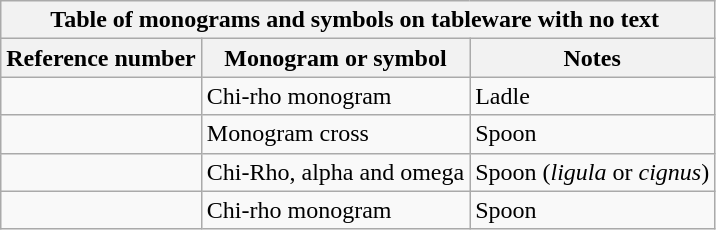<table class="wikitable" style="margin-top:0;">
<tr>
<th colspan=3>Table of monograms and symbols on tableware with no text </th>
</tr>
<tr>
<th>Reference number</th>
<th>Monogram or symbol</th>
<th>Notes</th>
</tr>
<tr>
<td></td>
<td>Chi-rho monogram</td>
<td>Ladle</td>
</tr>
<tr>
<td></td>
<td>Monogram cross</td>
<td>Spoon</td>
</tr>
<tr>
<td></td>
<td>Chi-Rho, alpha and omega</td>
<td>Spoon (<em>ligula</em> or <em>cignus</em>)</td>
</tr>
<tr>
<td></td>
<td>Chi-rho monogram</td>
<td>Spoon</td>
</tr>
</table>
